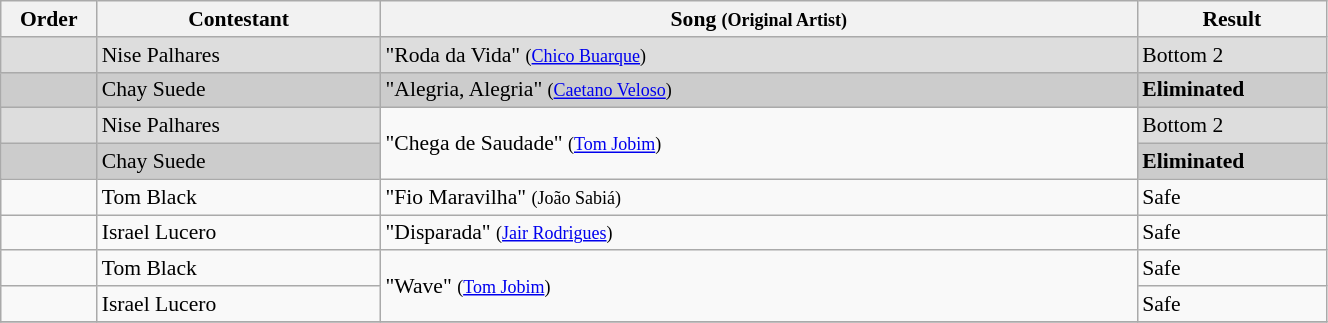<table class="wikitable" style="font-size:90%; width:70%; text-align: left;">
<tr>
<th width="05%">Order</th>
<th width="15%">Contestant</th>
<th width="40%">Song <small>(Original Artist)</small></th>
<th width="10%">Result</th>
</tr>
<tr>
<td bgcolor="DDDDDD"></td>
<td bgcolor="DDDDDD">Nise Palhares</td>
<td bgcolor="DDDDDD">"Roda da Vida" <small>(<a href='#'>Chico Buarque</a>)</small></td>
<td bgcolor="DDDDDD">Bottom 2</td>
</tr>
<tr>
<td bgcolor="CCCCCC"></td>
<td bgcolor="CCCCCC">Chay Suede</td>
<td bgcolor="CCCCCC">"Alegria, Alegria" <small>(<a href='#'>Caetano Veloso</a>)</small></td>
<td bgcolor="CCCCCC"><strong>Eliminated</strong></td>
</tr>
<tr>
<td bgcolor="DDDDDD"></td>
<td bgcolor="DDDDDD">Nise Palhares</td>
<td rowspan=2>"Chega de Saudade" <small>(<a href='#'>Tom Jobim</a>)</small></td>
<td bgcolor="DDDDDD">Bottom 2</td>
</tr>
<tr>
<td bgcolor="CCCCCC"></td>
<td bgcolor="CCCCCC">Chay Suede</td>
<td bgcolor="CCCCCC"><strong>Eliminated</strong></td>
</tr>
<tr>
<td></td>
<td>Tom Black</td>
<td>"Fio Maravilha" <small>(João Sabiá)</small></td>
<td>Safe</td>
</tr>
<tr>
<td></td>
<td>Israel Lucero</td>
<td>"Disparada" <small>(<a href='#'>Jair Rodrigues</a>)</small></td>
<td>Safe</td>
</tr>
<tr>
<td></td>
<td>Tom Black</td>
<td rowspan=2>"Wave" <small>(<a href='#'>Tom Jobim</a>)</small></td>
<td>Safe</td>
</tr>
<tr>
<td></td>
<td>Israel Lucero</td>
<td>Safe</td>
</tr>
<tr>
</tr>
</table>
